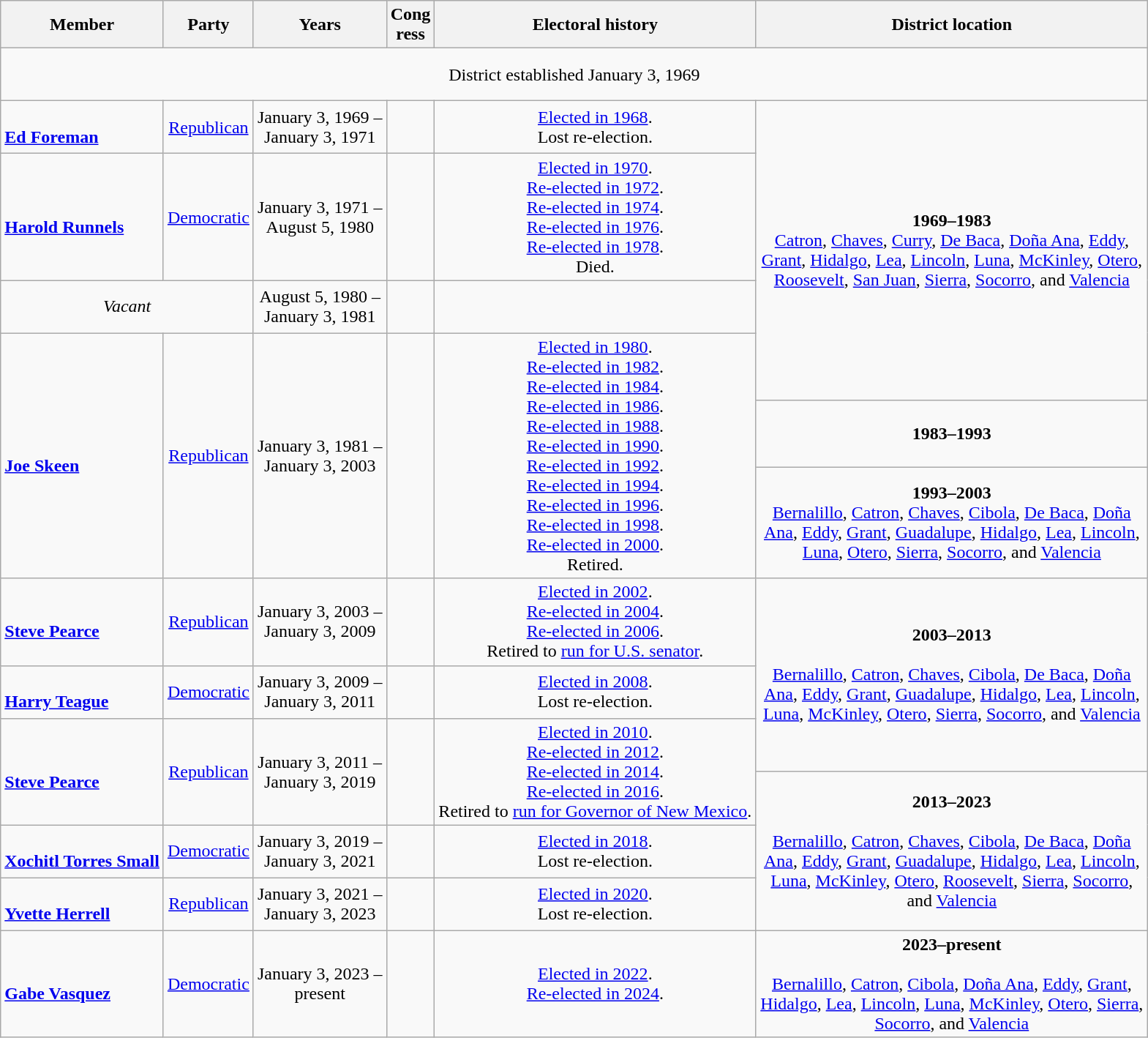<table class=wikitable style="text-align:center">
<tr>
<th>Member<br></th>
<th>Party</th>
<th>Years</th>
<th>Cong<br>ress</th>
<th>Electoral history</th>
<th width=350px>District location</th>
</tr>
<tr style="height:3em">
<td colspan=6>District established January 3, 1969</td>
</tr>
<tr style="height:3em">
<td align=left><br><strong><a href='#'>Ed Foreman</a></strong><br></td>
<td><a href='#'>Republican</a></td>
<td nowrap>January 3, 1969 –<br>January 3, 1971</td>
<td></td>
<td><a href='#'>Elected in 1968</a>.<br>Lost re-election.</td>
<td rowspan=4><strong>1969–1983</strong><br><a href='#'>Catron</a>, <a href='#'>Chaves</a>, <a href='#'>Curry</a>, <a href='#'>De Baca</a>, <a href='#'>Doña Ana</a>, <a href='#'>Eddy</a>, <a href='#'>Grant</a>, <a href='#'>Hidalgo</a>, <a href='#'>Lea</a>, <a href='#'>Lincoln</a>, <a href='#'>Luna</a>, <a href='#'>McKinley</a>, <a href='#'>Otero</a>, <a href='#'>Roosevelt</a>, <a href='#'>San Juan</a>, <a href='#'>Sierra</a>, <a href='#'>Socorro</a>, and <a href='#'>Valencia</a></td>
</tr>
<tr style="height:3em">
<td align=left><br><strong><a href='#'>Harold Runnels</a></strong><br></td>
<td><a href='#'>Democratic</a></td>
<td nowrap>January 3, 1971 –<br>August 5, 1980</td>
<td></td>
<td><a href='#'>Elected in 1970</a>.<br><a href='#'>Re-elected in 1972</a>.<br><a href='#'>Re-elected in 1974</a>.<br><a href='#'>Re-elected in 1976</a>.<br><a href='#'>Re-elected in 1978</a>.<br>Died.</td>
</tr>
<tr style="height:3em">
<td colspan=2><em>Vacant</em></td>
<td nowrap>August 5, 1980 –<br>January 3, 1981</td>
<td></td>
<td></td>
</tr>
<tr style="height:3em">
<td rowspan=3 align=left><br><strong><a href='#'>Joe Skeen</a></strong><br></td>
<td rowspan=3 ><a href='#'>Republican</a></td>
<td rowspan=3 nowrap>January 3, 1981 –<br>January 3, 2003</td>
<td rowspan=3></td>
<td rowspan=3><a href='#'>Elected in 1980</a>.<br><a href='#'>Re-elected in 1982</a>.<br><a href='#'>Re-elected in 1984</a>.<br><a href='#'>Re-elected in 1986</a>.<br><a href='#'>Re-elected in 1988</a>.<br><a href='#'>Re-elected in 1990</a>.<br><a href='#'>Re-elected in 1992</a>.<br><a href='#'>Re-elected in 1994</a>.<br><a href='#'>Re-elected in 1996</a>.<br><a href='#'>Re-elected in 1998</a>.<br><a href='#'>Re-elected in 2000</a>.<br>Retired.</td>
</tr>
<tr style="height:3em">
<td><strong>1983–1993</strong><br></td>
</tr>
<tr style="height:3em">
<td><strong>1993–2003</strong><br><a href='#'>Bernalillo</a>, <a href='#'>Catron</a>, <a href='#'>Chaves</a>, <a href='#'>Cibola</a>, <a href='#'>De Baca</a>, <a href='#'>Doña Ana</a>, <a href='#'>Eddy</a>, <a href='#'>Grant</a>, <a href='#'>Guadalupe</a>, <a href='#'>Hidalgo</a>, <a href='#'>Lea</a>, <a href='#'>Lincoln</a>, <a href='#'>Luna</a>, <a href='#'>Otero</a>, <a href='#'>Sierra</a>, <a href='#'>Socorro</a>, and <a href='#'>Valencia</a></td>
</tr>
<tr style="height:3em">
<td align=left><br><strong><a href='#'>Steve Pearce</a></strong><br></td>
<td><a href='#'>Republican</a></td>
<td nowrap>January 3, 2003 –<br>January 3, 2009</td>
<td></td>
<td><a href='#'>Elected in 2002</a>.<br><a href='#'>Re-elected in 2004</a>.<br><a href='#'>Re-elected in 2006</a>.<br>Retired to <a href='#'>run for U.S. senator</a>.</td>
<td rowspan=3><strong>2003–2013</strong><br><br><a href='#'>Bernalillo</a>, <a href='#'>Catron</a>, <a href='#'>Chaves</a>, <a href='#'>Cibola</a>, <a href='#'>De Baca</a>, <a href='#'>Doña Ana</a>, <a href='#'>Eddy</a>, <a href='#'>Grant</a>, <a href='#'>Guadalupe</a>, <a href='#'>Hidalgo</a>, <a href='#'>Lea</a>, <a href='#'>Lincoln</a>, <a href='#'>Luna</a>, <a href='#'>McKinley</a>, <a href='#'>Otero</a>, <a href='#'>Sierra</a>, <a href='#'>Socorro</a>, and <a href='#'>Valencia</a></td>
</tr>
<tr style="height:3em">
<td align=left><br><strong><a href='#'>Harry Teague</a></strong><br></td>
<td><a href='#'>Democratic</a></td>
<td nowrap>January 3, 2009 –<br>January 3, 2011</td>
<td></td>
<td><a href='#'>Elected in 2008</a>.<br>Lost re-election.</td>
</tr>
<tr style="height:3em">
<td rowspan=2 align=left><br><strong><a href='#'>Steve Pearce</a></strong><br></td>
<td rowspan=2 ><a href='#'>Republican</a></td>
<td rowspan=2 nowrap>January 3, 2011 –<br>January 3, 2019</td>
<td rowspan=2></td>
<td rowspan=2><a href='#'>Elected in 2010</a>.<br><a href='#'>Re-elected in 2012</a>.<br><a href='#'>Re-elected in 2014</a>.<br><a href='#'>Re-elected in 2016</a>.<br>Retired to <a href='#'>run for Governor of New Mexico</a>.</td>
</tr>
<tr style="height:3em">
<td rowspan=3><strong>2013–2023</strong><br><br><a href='#'>Bernalillo</a>, <a href='#'>Catron</a>, <a href='#'>Chaves</a>, <a href='#'>Cibola</a>, <a href='#'>De Baca</a>, <a href='#'>Doña Ana</a>, <a href='#'>Eddy</a>, <a href='#'>Grant</a>, <a href='#'>Guadalupe</a>, <a href='#'>Hidalgo</a>, <a href='#'>Lea</a>, <a href='#'>Lincoln</a>, <a href='#'>Luna</a>, <a href='#'>McKinley</a>, <a href='#'>Otero</a>, <a href='#'>Roosevelt</a>, <a href='#'>Sierra</a>, <a href='#'>Socorro</a>, and <a href='#'>Valencia</a></td>
</tr>
<tr style="height:3em">
<td align=left><br><strong><a href='#'>Xochitl Torres Small</a></strong><br></td>
<td><a href='#'>Democratic</a></td>
<td nowrap>January 3, 2019 –<br>January 3, 2021</td>
<td></td>
<td><a href='#'>Elected in 2018</a>.<br>Lost re-election.</td>
</tr>
<tr style="height:3em">
<td align=left><br><strong><a href='#'>Yvette Herrell</a></strong><br></td>
<td><a href='#'>Republican</a></td>
<td nowrap>January 3, 2021 –<br>January 3, 2023</td>
<td></td>
<td><a href='#'>Elected in 2020</a>.<br>Lost re-election.</td>
</tr>
<tr style="height:3em">
<td align=left><br><strong><a href='#'>Gabe Vasquez</a></strong><br></td>
<td><a href='#'>Democratic</a></td>
<td nowrap>January 3, 2023 –<br>present</td>
<td></td>
<td><a href='#'>Elected in 2022</a>.<br><a href='#'>Re-elected in 2024</a>.</td>
<td><strong>2023–present</strong><br><br><a href='#'>Bernalillo</a>, <a href='#'>Catron</a>, <a href='#'>Cibola</a>, <a href='#'>Doña Ana</a>, <a href='#'>Eddy</a>, <a href='#'>Grant</a>, <a href='#'>Hidalgo</a>, <a href='#'>Lea</a>, <a href='#'>Lincoln</a>, <a href='#'>Luna</a>, <a href='#'>McKinley</a>, <a href='#'>Otero</a>, <a href='#'>Sierra</a>, <a href='#'>Socorro</a>, and <a href='#'>Valencia</a></td>
</tr>
</table>
